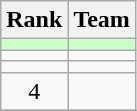<table class="wikitable">
<tr>
<th>Rank</th>
<th>Team</th>
</tr>
<tr bgcolor=#ccffcc>
<td align=center></td>
<td></td>
</tr>
<tr>
<td align=center></td>
<td></td>
</tr>
<tr>
<td align=center></td>
<td></td>
</tr>
<tr>
<td align=center>4</td>
<td></td>
</tr>
<tr>
</tr>
</table>
